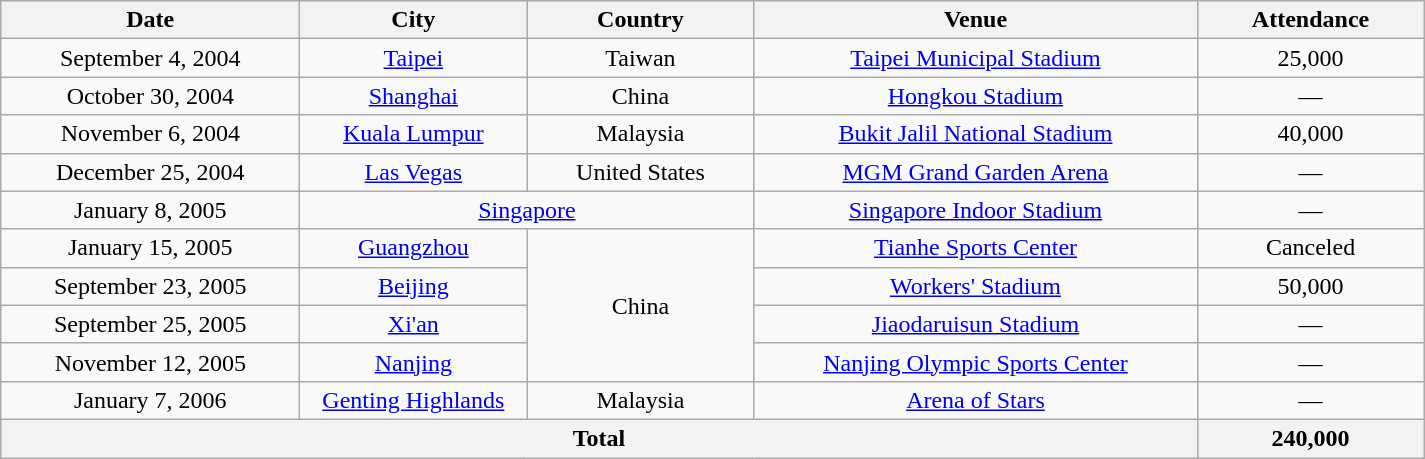<table class="wikitable" style="text-align:center;">
<tr>
<th scope="col" style="width:12em;">Date</th>
<th scope="col" style="width:9em;">City</th>
<th scope="col" style="width:9em;">Country</th>
<th scope="col" style="width:18em;">Venue</th>
<th scope="col" style="width:9em;">Attendance</th>
</tr>
<tr>
<td>September 4, 2004</td>
<td><a href='#'>Taipei</a></td>
<td>Taiwan</td>
<td><a href='#'>Taipei Municipal Stadium</a></td>
<td>25,000</td>
</tr>
<tr>
<td>October 30, 2004</td>
<td><a href='#'>Shanghai</a></td>
<td>China</td>
<td><a href='#'>Hongkou Stadium</a></td>
<td>—</td>
</tr>
<tr>
<td>November 6, 2004</td>
<td><a href='#'>Kuala Lumpur</a></td>
<td>Malaysia</td>
<td><a href='#'>Bukit Jalil National Stadium</a></td>
<td>40,000</td>
</tr>
<tr>
<td>December 25, 2004</td>
<td><a href='#'>Las Vegas</a></td>
<td>United States</td>
<td><a href='#'>MGM Grand Garden Arena</a></td>
<td>—</td>
</tr>
<tr>
<td>January 8, 2005</td>
<td colspan="2"><a href='#'>Singapore</a></td>
<td><a href='#'>Singapore Indoor Stadium</a></td>
<td>—</td>
</tr>
<tr>
<td>January 15, 2005</td>
<td><a href='#'>Guangzhou</a></td>
<td rowspan="4">China</td>
<td><a href='#'>Tianhe Sports Center</a></td>
<td>Canceled</td>
</tr>
<tr>
<td>September 23, 2005</td>
<td><a href='#'>Beijing</a></td>
<td><a href='#'>Workers' Stadium</a></td>
<td>50,000</td>
</tr>
<tr>
<td>September 25, 2005</td>
<td><a href='#'>Xi'an</a></td>
<td><a href='#'>Jiaodaruisun Stadium</a></td>
<td>—</td>
</tr>
<tr>
<td>November 12, 2005</td>
<td><a href='#'>Nanjing</a></td>
<td><a href='#'>Nanjing Olympic Sports Center</a></td>
<td>—</td>
</tr>
<tr>
<td>January 7, 2006</td>
<td><a href='#'>Genting Highlands</a></td>
<td>Malaysia</td>
<td><a href='#'>Arena of Stars</a></td>
<td>—</td>
</tr>
<tr>
<th colspan="4">Total</th>
<th>240,000</th>
</tr>
</table>
